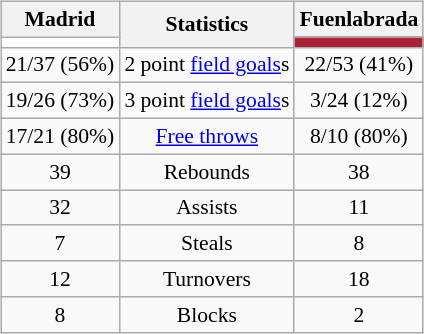<table style="width:100%;">
<tr>
<td valign=top align=right width=33%><br>













</td>
<td style="vertical-align:top; align:center; width:33%;"><br><table style="width:100%;">
<tr>
<td style="width=50%;"></td>
<td></td>
<td style="width=50%;"></td>
</tr>
</table>
<br><table class="wikitable" style="font-size:90%; text-align:center; margin:auto;" align=center>
<tr>
<th>Madrid</th>
<th rowspan=2>Statistics</th>
<th>Fuenlabrada</th>
</tr>
<tr>
<td style="background:#FFFFFF;"></td>
<td style="background:#AB2234;"></td>
</tr>
<tr>
<td>21/37 (56%)</td>
<td>2 point <a href='#'>field goals</a>s</td>
<td>22/53 (41%)</td>
</tr>
<tr>
<td>19/26 (73%)</td>
<td>3 point <a href='#'>field goals</a>s</td>
<td>3/24 (12%)</td>
</tr>
<tr>
<td>17/21 (80%)</td>
<td><a href='#'>Free throws</a></td>
<td>8/10 (80%)</td>
</tr>
<tr>
<td>39</td>
<td>Rebounds</td>
<td>38</td>
</tr>
<tr>
<td>32</td>
<td>Assists</td>
<td>11</td>
</tr>
<tr>
<td>7</td>
<td>Steals</td>
<td>8</td>
</tr>
<tr>
<td>12</td>
<td>Turnovers</td>
<td>18</td>
</tr>
<tr>
<td>8</td>
<td>Blocks</td>
<td>2</td>
</tr>
</table>
</td>
<td style="vertical-align:top; align:left; width:33%;"><br>













</td>
</tr>
</table>
